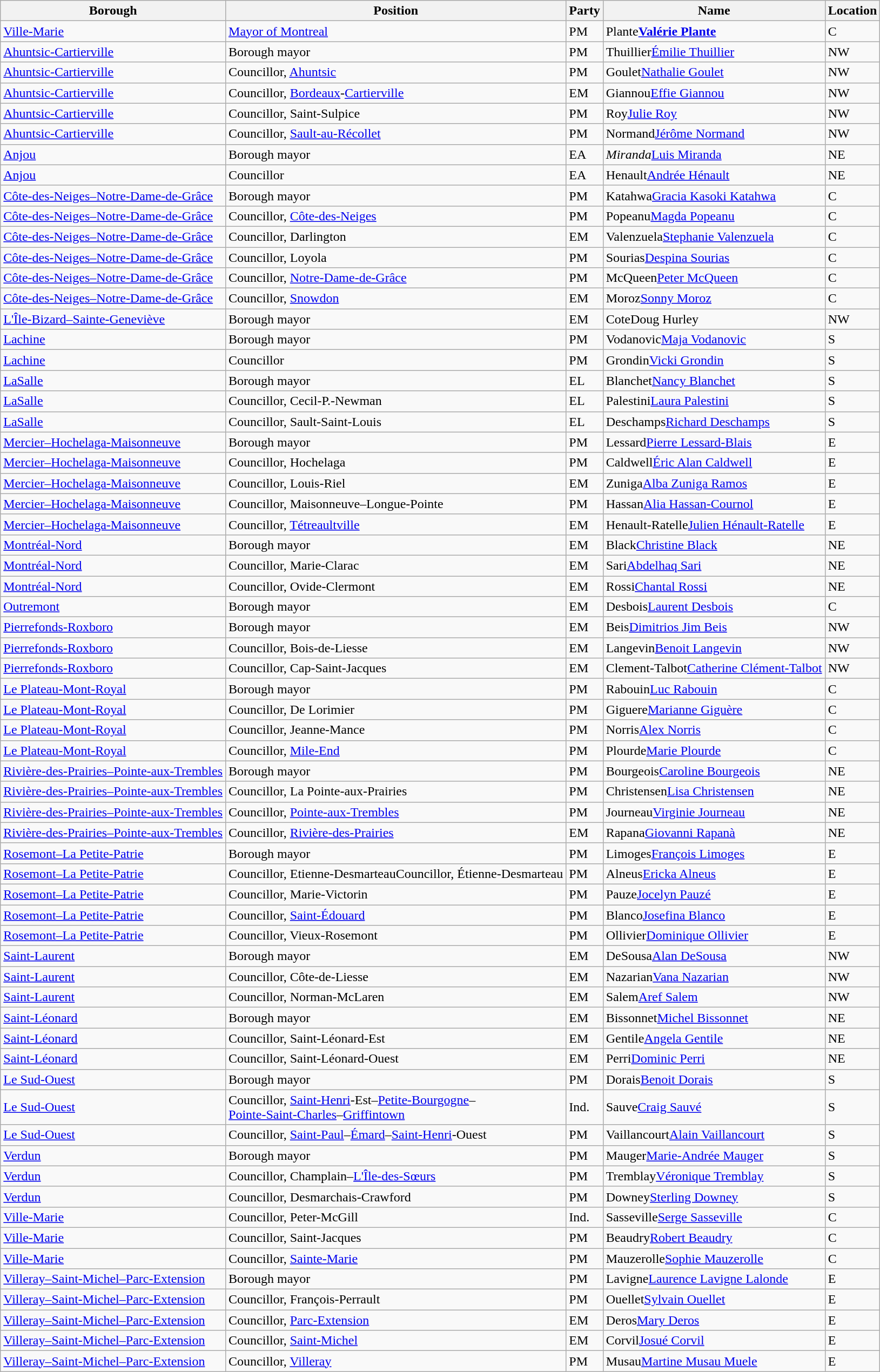<table class="wikitable sortable" border="1">
<tr>
<th>Borough</th>
<th>Position</th>
<th>Party</th>
<th>Name</th>
<th>Location</th>
</tr>
<tr>
<td><a href='#'>Ville-Marie</a></td>
<td><a href='#'>Mayor of Montreal</a></td>
<td width="30px" ><span>PM</span> </td>
<td><span>Plante</span><strong><a href='#'>Valérie Plante</a></strong></td>
<td>C</td>
</tr>
<tr>
<td><a href='#'>Ahuntsic-Cartierville</a></td>
<td>Borough mayor</td>
<td width="30px" ><span>PM</span> </td>
<td><span>Thuillier</span><a href='#'>Émilie Thuillier</a></td>
<td>NW</td>
</tr>
<tr>
<td><a href='#'>Ahuntsic-Cartierville</a></td>
<td>Councillor, <a href='#'>Ahuntsic</a></td>
<td width="30px" ><span>PM</span> </td>
<td><span>Goulet</span><a href='#'>Nathalie Goulet</a></td>
<td>NW</td>
</tr>
<tr>
<td><a href='#'>Ahuntsic-Cartierville</a></td>
<td>Councillor, <a href='#'>Bordeaux</a>-<a href='#'>Cartierville</a></td>
<td width="30px" ><span>EM</span> </td>
<td><span>Giannou</span><a href='#'>Effie Giannou</a></td>
<td>NW</td>
</tr>
<tr>
<td><a href='#'>Ahuntsic-Cartierville</a></td>
<td>Councillor, Saint-Sulpice</td>
<td width="30px" ><span>PM</span> </td>
<td><span>Roy</span><a href='#'>Julie Roy</a></td>
<td>NW</td>
</tr>
<tr>
<td><a href='#'>Ahuntsic-Cartierville</a></td>
<td>Councillor, <a href='#'>Sault-au-Récollet</a></td>
<td width="30px" ><span>PM</span> </td>
<td><span>Normand</span><a href='#'>Jérôme Normand</a></td>
<td>NW</td>
</tr>
<tr>
<td><a href='#'>Anjou</a></td>
<td>Borough mayor</td>
<td width="30px" ><span>EA</span> </td>
<td><span><em>Miranda</em></span><a href='#'>Luis Miranda</a></td>
<td>NE</td>
</tr>
<tr>
<td><a href='#'>Anjou</a></td>
<td>Councillor</td>
<td width="30px" ><span>EA</span> </td>
<td><span>Henault</span><a href='#'>Andrée Hénault</a></td>
<td>NE</td>
</tr>
<tr>
<td><a href='#'>Côte-des-Neiges–Notre-Dame-de-Grâce</a></td>
<td>Borough mayor</td>
<td width="30px" ><span>PM</span> </td>
<td><span>Katahwa</span><a href='#'>Gracia Kasoki Katahwa</a></td>
<td>C</td>
</tr>
<tr>
<td><a href='#'>Côte-des-Neiges–Notre-Dame-de-Grâce</a></td>
<td>Councillor, <a href='#'>Côte-des-Neiges</a></td>
<td width="30px" ><span>PM</span> </td>
<td><span>Popeanu</span><a href='#'>Magda Popeanu</a></td>
<td>C</td>
</tr>
<tr>
<td><a href='#'>Côte-des-Neiges–Notre-Dame-de-Grâce</a></td>
<td>Councillor, Darlington</td>
<td width="30px" ><span>EM</span> </td>
<td><span>Valenzuela</span><a href='#'>Stephanie Valenzuela</a></td>
<td>C</td>
</tr>
<tr>
<td><a href='#'>Côte-des-Neiges–Notre-Dame-de-Grâce</a></td>
<td>Councillor, Loyola</td>
<td width="30px" ><span>PM</span> </td>
<td><span>Sourias</span><a href='#'>Despina Sourias</a></td>
<td>C</td>
</tr>
<tr>
<td><a href='#'>Côte-des-Neiges–Notre-Dame-de-Grâce</a></td>
<td>Councillor, <a href='#'>Notre-Dame-de-Grâce</a></td>
<td width="30px" ><span>PM</span> </td>
<td><span>McQueen</span><a href='#'>Peter McQueen</a></td>
<td>C</td>
</tr>
<tr>
<td><a href='#'>Côte-des-Neiges–Notre-Dame-de-Grâce</a></td>
<td>Councillor, <a href='#'>Snowdon</a></td>
<td width="30px" ><span>EM</span> </td>
<td><span>Moroz</span><a href='#'>Sonny Moroz</a></td>
<td>C</td>
</tr>
<tr>
<td><a href='#'>L'Île-Bizard–Sainte-Geneviève</a></td>
<td>Borough mayor</td>
<td width="30px" ><span>EM</span> </td>
<td><span>Cote</span>Doug Hurley</td>
<td>NW</td>
</tr>
<tr>
<td><a href='#'>Lachine</a></td>
<td>Borough mayor</td>
<td width="30px" ><span>PM</span> </td>
<td><span>Vodanovic</span><a href='#'>Maja Vodanovic</a></td>
<td>S</td>
</tr>
<tr>
<td><a href='#'>Lachine</a></td>
<td>Councillor</td>
<td width="30px" ><span>PM</span> </td>
<td><span>Grondin</span><a href='#'>Vicki Grondin</a></td>
<td>S</td>
</tr>
<tr>
<td><a href='#'>LaSalle</a></td>
<td>Borough mayor</td>
<td width="30px" ><span>EL</span> </td>
<td><span>Blanchet</span><a href='#'>Nancy Blanchet</a></td>
<td>S</td>
</tr>
<tr>
<td><a href='#'>LaSalle</a></td>
<td>Councillor, Cecil-P.-Newman</td>
<td width="30px" ><span>EL</span> </td>
<td><span>Palestini</span><a href='#'>Laura Palestini</a></td>
<td>S</td>
</tr>
<tr>
<td><a href='#'>LaSalle</a></td>
<td>Councillor, Sault-Saint-Louis</td>
<td width="30px" ><span>EL</span> </td>
<td><span>Deschamps</span><a href='#'>Richard Deschamps</a></td>
<td>S</td>
</tr>
<tr>
<td><a href='#'>Mercier–Hochelaga-Maisonneuve</a></td>
<td>Borough mayor</td>
<td width="30px" ><span>PM</span> </td>
<td><span>Lessard</span><a href='#'>Pierre Lessard-Blais</a></td>
<td>E</td>
</tr>
<tr>
<td><a href='#'>Mercier–Hochelaga-Maisonneuve</a></td>
<td>Councillor, Hochelaga</td>
<td width="30px" ><span>PM</span> </td>
<td><span>Caldwell</span><a href='#'>Éric Alan Caldwell</a></td>
<td>E</td>
</tr>
<tr>
<td><a href='#'>Mercier–Hochelaga-Maisonneuve</a></td>
<td>Councillor, Louis-Riel</td>
<td width="30px" ><span>EM</span> </td>
<td><span>Zuniga</span><a href='#'>Alba Zuniga Ramos</a></td>
<td>E</td>
</tr>
<tr>
<td><a href='#'>Mercier–Hochelaga-Maisonneuve</a></td>
<td>Councillor, Maisonneuve–Longue-Pointe</td>
<td width="30px" ><span>PM</span> </td>
<td><span>Hassan</span><a href='#'>Alia Hassan-Cournol</a></td>
<td>E</td>
</tr>
<tr>
<td><a href='#'>Mercier–Hochelaga-Maisonneuve</a></td>
<td>Councillor, <a href='#'>Tétreaultville</a></td>
<td width="30px" ><span>EM</span> </td>
<td><span>Henault-Ratelle</span><a href='#'>Julien Hénault-Ratelle</a></td>
<td>E</td>
</tr>
<tr>
<td><a href='#'>Montréal-Nord</a></td>
<td>Borough mayor</td>
<td width="30px" ><span>EM</span> </td>
<td><span>Black</span><a href='#'>Christine Black</a></td>
<td>NE</td>
</tr>
<tr>
<td><a href='#'>Montréal-Nord</a></td>
<td>Councillor, Marie-Clarac</td>
<td width="30px" ><span>EM</span> </td>
<td><span>Sari</span><a href='#'>Abdelhaq Sari</a></td>
<td>NE</td>
</tr>
<tr>
<td><a href='#'>Montréal-Nord</a></td>
<td>Councillor, Ovide-Clermont</td>
<td width="30px" ><span>EM</span> </td>
<td><span>Rossi</span><a href='#'>Chantal Rossi</a></td>
<td>NE</td>
</tr>
<tr>
<td><a href='#'>Outremont</a></td>
<td>Borough mayor</td>
<td width="30px" ><span>EM</span> </td>
<td><span>Desbois</span><a href='#'>Laurent Desbois</a></td>
<td>C</td>
</tr>
<tr>
<td><a href='#'>Pierrefonds-Roxboro</a></td>
<td>Borough mayor</td>
<td width="30px" ><span>EM</span> </td>
<td><span>Beis</span><a href='#'>Dimitrios Jim Beis</a></td>
<td>NW</td>
</tr>
<tr>
<td><a href='#'>Pierrefonds-Roxboro</a></td>
<td>Councillor, Bois-de-Liesse</td>
<td width="30px" ><span>EM</span> </td>
<td><span>Langevin</span><a href='#'>Benoit Langevin</a></td>
<td>NW</td>
</tr>
<tr>
<td><a href='#'>Pierrefonds-Roxboro</a></td>
<td>Councillor, Cap-Saint-Jacques</td>
<td width="30px" ><span>EM</span> </td>
<td><span>Clement-Talbot</span><a href='#'>Catherine Clément-Talbot</a></td>
<td>NW</td>
</tr>
<tr>
<td><a href='#'>Le Plateau-Mont-Royal</a></td>
<td>Borough mayor</td>
<td width="30px" ><span>PM</span> </td>
<td><span>Rabouin</span><a href='#'>Luc Rabouin</a></td>
<td>C</td>
</tr>
<tr>
<td><a href='#'>Le Plateau-Mont-Royal</a></td>
<td>Councillor, De Lorimier</td>
<td width="30px" ><span>PM</span> </td>
<td><span>Giguere</span><a href='#'>Marianne Giguère</a></td>
<td>C</td>
</tr>
<tr>
<td><a href='#'>Le Plateau-Mont-Royal</a></td>
<td>Councillor, Jeanne-Mance</td>
<td width="30px" ><span>PM</span> </td>
<td><span>Norris</span><a href='#'>Alex Norris</a></td>
<td>C</td>
</tr>
<tr>
<td><a href='#'>Le Plateau-Mont-Royal</a></td>
<td>Councillor, <a href='#'>Mile-End</a></td>
<td width="30px" ><span>PM</span> </td>
<td><span>Plourde</span><a href='#'>Marie Plourde</a></td>
<td>C</td>
</tr>
<tr>
<td><a href='#'>Rivière-des-Prairies–Pointe-aux-Trembles</a></td>
<td>Borough mayor</td>
<td width="30px" ><span>PM</span> </td>
<td><span>Bourgeois</span><a href='#'>Caroline Bourgeois</a></td>
<td>NE</td>
</tr>
<tr>
<td><a href='#'>Rivière-des-Prairies–Pointe-aux-Trembles</a></td>
<td>Councillor, La Pointe-aux-Prairies</td>
<td width="30px" ><span>PM</span> </td>
<td><span>Christensen</span><a href='#'>Lisa Christensen</a></td>
<td>NE</td>
</tr>
<tr>
<td><a href='#'>Rivière-des-Prairies–Pointe-aux-Trembles</a></td>
<td>Councillor, <a href='#'>Pointe-aux-Trembles</a></td>
<td width="30px" ><span>PM</span> </td>
<td><span>Journeau</span><a href='#'>Virginie Journeau</a></td>
<td>NE</td>
</tr>
<tr>
<td><a href='#'>Rivière-des-Prairies–Pointe-aux-Trembles</a></td>
<td>Councillor, <a href='#'>Rivière-des-Prairies</a></td>
<td width="30px" ><span>EM</span> </td>
<td><span>Rapana</span><a href='#'>Giovanni Rapanà</a></td>
<td>NE</td>
</tr>
<tr>
<td><a href='#'>Rosemont–La Petite-Patrie</a></td>
<td>Borough mayor</td>
<td width="30px" ><span>PM</span> </td>
<td><span>Limoges</span><a href='#'>François Limoges</a></td>
<td>E</td>
</tr>
<tr>
<td><a href='#'>Rosemont–La Petite-Patrie</a></td>
<td><span>Councillor, Etienne-Desmarteau</span>Councillor, Étienne-Desmarteau</td>
<td width="30px" ><span>PM</span> </td>
<td><span>Alneus</span><a href='#'>Ericka Alneus</a></td>
<td>E</td>
</tr>
<tr>
<td><a href='#'>Rosemont–La Petite-Patrie</a></td>
<td>Councillor, Marie-Victorin</td>
<td width="30px" ><span>PM</span> </td>
<td><span>Pauze</span><a href='#'>Jocelyn Pauzé</a></td>
<td>E</td>
</tr>
<tr>
<td><a href='#'>Rosemont–La Petite-Patrie</a></td>
<td>Councillor, <a href='#'>Saint-Édouard</a></td>
<td width="30px" ><span>PM</span> </td>
<td><span>Blanco</span><a href='#'>Josefina Blanco</a></td>
<td>E</td>
</tr>
<tr>
<td><a href='#'>Rosemont–La Petite-Patrie</a></td>
<td>Councillor, Vieux-Rosemont</td>
<td width="30px" ><span>PM</span> </td>
<td><span>Ollivier</span><a href='#'>Dominique Ollivier</a></td>
<td>E</td>
</tr>
<tr>
<td><a href='#'>Saint-Laurent</a></td>
<td>Borough mayor</td>
<td width="30px" ><span>EM</span> </td>
<td><span>DeSousa</span><a href='#'>Alan DeSousa</a></td>
<td>NW</td>
</tr>
<tr>
<td><a href='#'>Saint-Laurent</a></td>
<td>Councillor, Côte-de-Liesse</td>
<td width="30px" ><span>EM</span> </td>
<td><span>Nazarian</span><a href='#'>Vana Nazarian</a></td>
<td>NW</td>
</tr>
<tr>
<td><a href='#'>Saint-Laurent</a></td>
<td>Councillor, Norman-McLaren</td>
<td width="30px" ><span>EM</span> </td>
<td><span>Salem</span><a href='#'>Aref Salem</a></td>
<td>NW</td>
</tr>
<tr>
<td><a href='#'>Saint-Léonard</a></td>
<td>Borough mayor</td>
<td width="30px" ><span>EM</span> </td>
<td><span>Bissonnet</span><a href='#'>Michel Bissonnet</a></td>
<td>NE</td>
</tr>
<tr>
<td><a href='#'>Saint-Léonard</a></td>
<td>Councillor, Saint-Léonard-Est</td>
<td width="30px" ><span>EM</span> </td>
<td><span>Gentile</span><a href='#'>Angela Gentile</a></td>
<td>NE</td>
</tr>
<tr>
<td><a href='#'>Saint-Léonard</a></td>
<td>Councillor, Saint-Léonard-Ouest</td>
<td width="30px" ><span>EM</span> </td>
<td><span>Perri</span><a href='#'>Dominic Perri</a></td>
<td>NE</td>
</tr>
<tr>
<td><a href='#'>Le Sud-Ouest</a></td>
<td>Borough mayor</td>
<td width="30px" ><span>PM</span> </td>
<td><span>Dorais</span><a href='#'>Benoit Dorais</a></td>
<td>S</td>
</tr>
<tr>
<td><a href='#'>Le Sud-Ouest</a></td>
<td>Councillor, <a href='#'>Saint-Henri</a>-Est–<a href='#'>Petite-Bourgogne</a>–<br><a href='#'>Pointe-Saint-Charles</a>–<a href='#'>Griffintown</a></td>
<td width="30px" ><span>Ind.</span> </td>
<td><span>Sauve</span><a href='#'>Craig Sauvé</a></td>
<td>S</td>
</tr>
<tr>
<td><a href='#'>Le Sud-Ouest</a></td>
<td>Councillor, <a href='#'>Saint-Paul</a>–<a href='#'>Émard</a>–<a href='#'>Saint-Henri</a>-Ouest</td>
<td width="30px" ><span>PM</span> </td>
<td><span>Vaillancourt</span><a href='#'>Alain Vaillancourt</a></td>
<td>S</td>
</tr>
<tr>
<td><a href='#'>Verdun</a></td>
<td>Borough mayor</td>
<td width="30px" ><span>PM</span> </td>
<td><span>Mauger</span><a href='#'>Marie-Andrée Mauger</a></td>
<td>S</td>
</tr>
<tr>
<td><a href='#'>Verdun</a></td>
<td>Councillor, Champlain–<a href='#'>L'Île-des-Sœurs</a></td>
<td width="30px" ><span>PM</span> </td>
<td><span>Tremblay</span><a href='#'>Véronique Tremblay</a></td>
<td>S</td>
</tr>
<tr>
<td><a href='#'>Verdun</a></td>
<td>Councillor, Desmarchais-Crawford</td>
<td width="30px" ><span>PM</span> </td>
<td><span>Downey</span><a href='#'>Sterling Downey</a></td>
<td>S</td>
</tr>
<tr>
<td><a href='#'>Ville-Marie</a></td>
<td>Councillor, Peter-McGill</td>
<td width="30px" ><span>Ind.</span> </td>
<td><span>Sasseville</span><a href='#'>Serge Sasseville</a></td>
<td>C</td>
</tr>
<tr>
<td><a href='#'>Ville-Marie</a></td>
<td>Councillor, Saint-Jacques</td>
<td width="30px" ><span>PM</span> </td>
<td><span>Beaudry</span><a href='#'>Robert Beaudry</a></td>
<td>C</td>
</tr>
<tr>
<td><a href='#'>Ville-Marie</a></td>
<td>Councillor, <a href='#'>Sainte-Marie</a></td>
<td width="30px" ><span>PM</span> </td>
<td><span>Mauzerolle</span><a href='#'>Sophie Mauzerolle</a></td>
<td>C</td>
</tr>
<tr>
<td><a href='#'>Villeray–Saint-Michel–Parc-Extension</a></td>
<td>Borough mayor</td>
<td width="30px" ><span>PM</span> </td>
<td><span>Lavigne</span><a href='#'>Laurence Lavigne Lalonde</a></td>
<td>E</td>
</tr>
<tr>
<td><a href='#'>Villeray–Saint-Michel–Parc-Extension</a></td>
<td>Councillor, François-Perrault</td>
<td width="30px" ><span>PM</span> </td>
<td><span>Ouellet</span><a href='#'>Sylvain Ouellet</a></td>
<td>E</td>
</tr>
<tr>
<td><a href='#'>Villeray–Saint-Michel–Parc-Extension</a></td>
<td>Councillor, <a href='#'>Parc-Extension</a></td>
<td width="30px" ><span>EM</span> </td>
<td><span>Deros</span><a href='#'>Mary Deros</a></td>
<td>E</td>
</tr>
<tr>
<td><a href='#'>Villeray–Saint-Michel–Parc-Extension</a></td>
<td>Councillor, <a href='#'>Saint-Michel</a></td>
<td width="30px" ><span>EM</span> </td>
<td><span>Corvil</span><a href='#'>Josué Corvil</a></td>
<td>E</td>
</tr>
<tr>
<td><a href='#'>Villeray–Saint-Michel–Parc-Extension</a></td>
<td>Councillor, <a href='#'>Villeray</a></td>
<td width="30px" ><span>PM</span> </td>
<td><span>Musau</span><a href='#'>Martine Musau Muele</a></td>
<td>E</td>
</tr>
</table>
